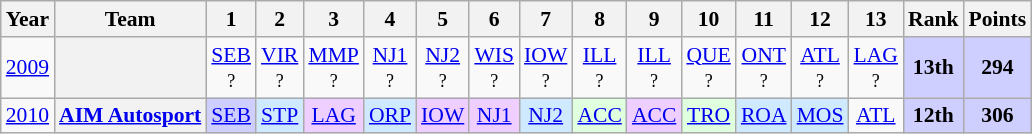<table class="wikitable" style="text-align:center; font-size:90%">
<tr>
<th>Year</th>
<th>Team</th>
<th>1</th>
<th>2</th>
<th>3</th>
<th>4</th>
<th>5</th>
<th>6</th>
<th>7</th>
<th>8</th>
<th>9</th>
<th>10</th>
<th>11</th>
<th>12</th>
<th>13</th>
<th>Rank</th>
<th>Points</th>
</tr>
<tr>
<td><a href='#'>2009</a></td>
<th></th>
<td><a href='#'>SEB</a><br><small>?</small></td>
<td><a href='#'>VIR</a><br><small>?</small></td>
<td><a href='#'>MMP</a><br><small>?</small></td>
<td><a href='#'>NJ1</a><br><small>?</small></td>
<td><a href='#'>NJ2</a><br><small>?</small></td>
<td><a href='#'>WIS</a><br><small>?</small></td>
<td><a href='#'>IOW</a><br><small>?</small></td>
<td><a href='#'>ILL</a><br><small>?</small></td>
<td><a href='#'>ILL</a><br><small>?</small></td>
<td><a href='#'>QUE</a><br><small>?</small></td>
<td><a href='#'>ONT</a><br><small>?</small></td>
<td><a href='#'>ATL</a><br><small>?</small></td>
<td><a href='#'>LAG</a><br><small>?</small></td>
<td style="background:#CFCFFF;"><strong>13th</strong></td>
<td style="background:#CFCFFF;"><strong>294</strong></td>
</tr>
<tr>
<td><a href='#'>2010</a></td>
<th><a href='#'>AIM Autosport</a></th>
<td style="background:#CFCFFF;"><a href='#'>SEB</a><br></td>
<td style="background:#CFEAFF;"><a href='#'>STP</a><br></td>
<td style="background:#EFCFFF;"><a href='#'>LAG</a><br></td>
<td style="background:#CFEAFF;"><a href='#'>ORP</a><br></td>
<td style="background:#EFCFFF;"><a href='#'>IOW</a><br></td>
<td style="background:#EFCFFF;"><a href='#'>NJ1</a><br></td>
<td style="background:#CFEAFF;"><a href='#'>NJ2</a><br></td>
<td style="background:#DFFFDF;"><a href='#'>ACC</a><br></td>
<td style="background:#EFCFFF;"><a href='#'>ACC</a><br></td>
<td style="background:#DFFFDF;"><a href='#'>TRO</a><br></td>
<td style="background:#CFEAFF;"><a href='#'>ROA</a><br></td>
<td style="background:#CFEAFF;"><a href='#'>MOS</a><br></td>
<td><a href='#'>ATL</a></td>
<td style="background:#CFCFFF;"><strong>12th</strong></td>
<td style="background:#CFCFFF;"><strong>306</strong></td>
</tr>
</table>
